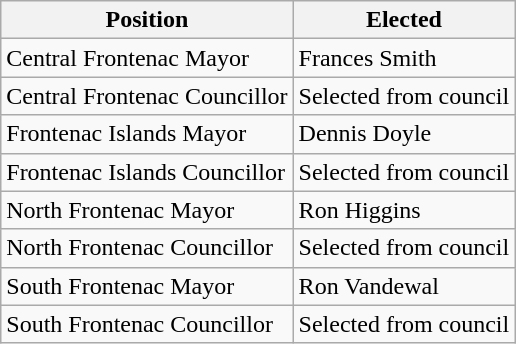<table class="wikitable">
<tr>
<th>Position</th>
<th>Elected</th>
</tr>
<tr>
<td>Central Frontenac Mayor</td>
<td>Frances Smith</td>
</tr>
<tr>
<td>Central Frontenac Councillor</td>
<td>Selected from council</td>
</tr>
<tr>
<td>Frontenac Islands Mayor</td>
<td>Dennis Doyle</td>
</tr>
<tr>
<td>Frontenac Islands Councillor</td>
<td>Selected from council</td>
</tr>
<tr>
<td>North Frontenac Mayor</td>
<td>Ron Higgins</td>
</tr>
<tr>
<td>North Frontenac Councillor</td>
<td>Selected from council</td>
</tr>
<tr>
<td>South Frontenac Mayor</td>
<td>Ron Vandewal</td>
</tr>
<tr>
<td>South Frontenac Councillor</td>
<td>Selected from council</td>
</tr>
</table>
